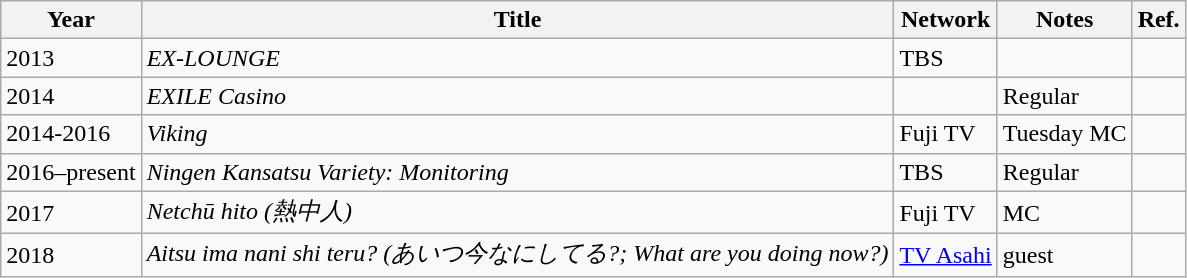<table class="wikitable">
<tr>
<th>Year</th>
<th>Title</th>
<th>Network</th>
<th>Notes</th>
<th>Ref.</th>
</tr>
<tr>
<td>2013</td>
<td><em>EX-LOUNGE</em></td>
<td>TBS</td>
<td></td>
<td></td>
</tr>
<tr>
<td>2014</td>
<td><em>EXILE Casino</em></td>
<td></td>
<td>Regular</td>
<td></td>
</tr>
<tr>
<td>2014-2016</td>
<td><em>Viking</em></td>
<td>Fuji TV</td>
<td>Tuesday MC</td>
<td></td>
</tr>
<tr>
<td>2016–present</td>
<td><em>Ningen Kansatsu Variety: Monitoring</em></td>
<td>TBS</td>
<td>Regular</td>
<td></td>
</tr>
<tr>
<td>2017</td>
<td><em>Netchū hito (熱中人)</em></td>
<td>Fuji TV</td>
<td>MC</td>
<td></td>
</tr>
<tr>
<td>2018</td>
<td><em>Aitsu ima nani shi teru? (あいつ今なにしてる?; What are you doing now?)</em></td>
<td><a href='#'>TV Asahi</a></td>
<td>guest</td>
<td></td>
</tr>
</table>
